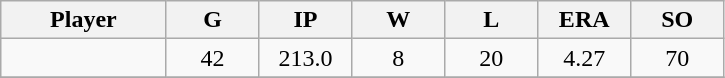<table class="wikitable sortable">
<tr>
<th bgcolor="#DDDDFF" width="16%">Player</th>
<th bgcolor="#DDDDFF" width="9%">G</th>
<th bgcolor="#DDDDFF" width="9%">IP</th>
<th bgcolor="#DDDDFF" width="9%">W</th>
<th bgcolor="#DDDDFF" width="9%">L</th>
<th bgcolor="#DDDDFF" width="9%">ERA</th>
<th bgcolor="#DDDDFF" width="9%">SO</th>
</tr>
<tr align="center">
<td></td>
<td>42</td>
<td>213.0</td>
<td>8</td>
<td>20</td>
<td>4.27</td>
<td>70</td>
</tr>
<tr align="center">
</tr>
</table>
